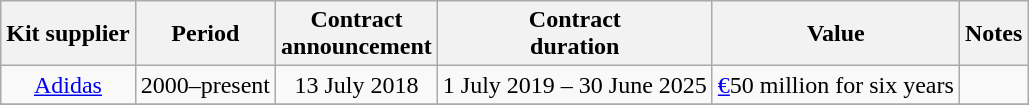<table class="wikitable" style="text-align: left">
<tr>
<th>Kit supplier</th>
<th>Period</th>
<th>Contract<br>announcement</th>
<th>Contract<br>duration</th>
<th>Value</th>
<th>Notes</th>
</tr>
<tr>
<td style="text-align:center;"><a href='#'>Adidas</a></td>
<td style="text-align:center;">2000–present</td>
<td style="text-align:center;">13 July 2018</td>
<td>1 July 2019 – 30 June 2025</td>
<td><a href='#'>€</a>50 million for six years</td>
<td></td>
</tr>
<tr>
</tr>
</table>
